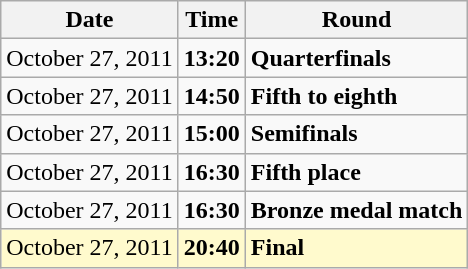<table class="wikitable">
<tr>
<th>Date</th>
<th>Time</th>
<th>Round</th>
</tr>
<tr>
<td>October 27, 2011</td>
<td><strong>13:20</strong></td>
<td><strong>Quarterfinals</strong></td>
</tr>
<tr>
<td>October 27, 2011</td>
<td><strong>14:50</strong></td>
<td><strong>Fifth to eighth</strong></td>
</tr>
<tr>
<td>October 27, 2011</td>
<td><strong>15:00</strong></td>
<td><strong>Semifinals</strong></td>
</tr>
<tr>
<td>October 27, 2011</td>
<td><strong>16:30</strong></td>
<td><strong>Fifth place</strong></td>
</tr>
<tr>
<td>October 27, 2011</td>
<td><strong>16:30</strong></td>
<td><strong>Bronze medal match</strong></td>
</tr>
<tr style=background:lemonchiffon>
<td>October 27, 2011</td>
<td><strong>20:40</strong></td>
<td><strong>Final</strong></td>
</tr>
</table>
